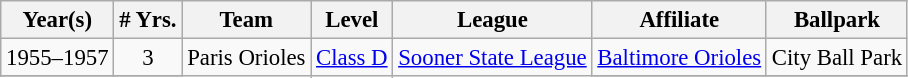<table class="wikitable" style="text-align:center; font-size: 95%;">
<tr>
<th>Year(s)</th>
<th># Yrs.</th>
<th>Team</th>
<th>Level</th>
<th>League</th>
<th>Affiliate</th>
<th>Ballpark</th>
</tr>
<tr>
<td>1955–1957</td>
<td>3</td>
<td rowspan=2>Paris Orioles</td>
<td rowspan=6><a href='#'>Class D</a></td>
<td rowspan=6><a href='#'>Sooner State League</a></td>
<td><a href='#'>Baltimore Orioles</a></td>
<td>City Ball Park</td>
</tr>
<tr>
</tr>
</table>
